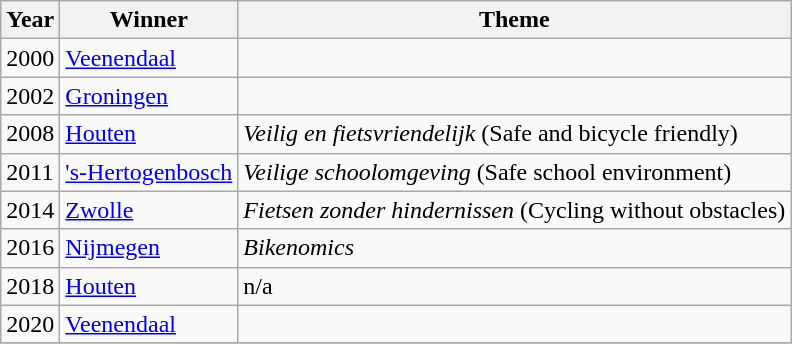<table class="wikitable">
<tr>
<th>Year</th>
<th>Winner</th>
<th>Theme</th>
</tr>
<tr>
<td>2000</td>
<td><a href='#'>Veenendaal</a></td>
<td> </td>
</tr>
<tr>
<td>2002</td>
<td><a href='#'>Groningen</a></td>
<td> </td>
</tr>
<tr>
<td>2008</td>
<td><a href='#'>Houten</a></td>
<td><em>Veilig en fietsvriendelijk</em> (Safe and bicycle friendly)</td>
</tr>
<tr>
<td>2011</td>
<td><a href='#'>'s-Hertogenbosch</a></td>
<td><em>Veilige schoolomgeving</em> (Safe school environment)</td>
</tr>
<tr>
<td>2014</td>
<td><a href='#'>Zwolle</a></td>
<td><em>Fietsen zonder hindernissen</em> (Cycling without obstacles)</td>
</tr>
<tr>
<td>2016</td>
<td><a href='#'>Nijmegen</a></td>
<td><em>Bikenomics</em></td>
</tr>
<tr>
<td>2018</td>
<td><a href='#'>Houten</a></td>
<td>n/a</td>
</tr>
<tr>
<td>2020</td>
<td><a href='#'>Veenendaal</a></td>
<td></td>
</tr>
<tr>
</tr>
</table>
